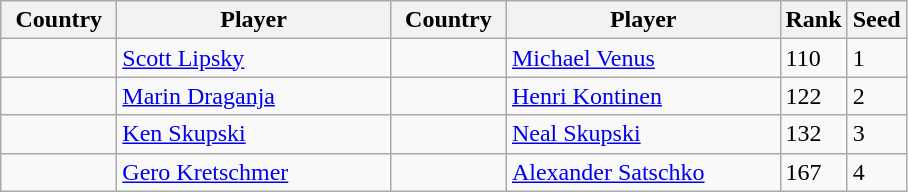<table class="sortable wikitable">
<tr>
<th width="70">Country</th>
<th width="175">Player</th>
<th width="70">Country</th>
<th width="175">Player</th>
<th>Rank</th>
<th>Seed</th>
</tr>
<tr>
<td></td>
<td><a href='#'>Scott Lipsky</a></td>
<td></td>
<td><a href='#'>Michael Venus</a></td>
<td>110</td>
<td>1</td>
</tr>
<tr>
<td></td>
<td><a href='#'>Marin Draganja</a></td>
<td></td>
<td><a href='#'>Henri Kontinen</a></td>
<td>122</td>
<td>2</td>
</tr>
<tr>
<td></td>
<td><a href='#'>Ken Skupski</a></td>
<td></td>
<td><a href='#'>Neal Skupski</a></td>
<td>132</td>
<td>3</td>
</tr>
<tr>
<td></td>
<td><a href='#'>Gero Kretschmer</a></td>
<td></td>
<td><a href='#'>Alexander Satschko</a></td>
<td>167</td>
<td>4</td>
</tr>
</table>
